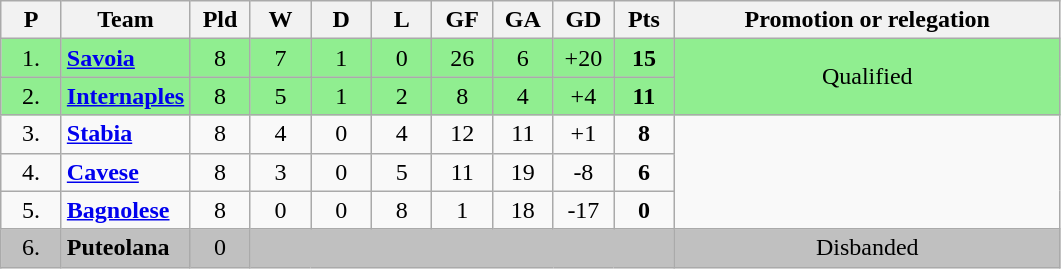<table class="wikitable sortable" style="text-align: center;">
<tr>
<th width=33>P<br></th>
<th>Team<br></th>
<th width=33>Pld<br></th>
<th width=33>W<br></th>
<th width=33>D<br></th>
<th width=33>L<br></th>
<th width=33>GF<br></th>
<th width=33>GA<br></th>
<th width=33>GD<br></th>
<th width=33>Pts<br></th>
<th class="unsortable" width=250>Promotion or relegation<br></th>
</tr>
<tr style="background: #90EE90;">
<td>1.</td>
<td align="left"><strong><a href='#'>Savoia</a></strong></td>
<td>8</td>
<td>7</td>
<td>1</td>
<td>0</td>
<td>26</td>
<td>6</td>
<td>+20</td>
<td><strong>15</strong></td>
<td rowspan="2">Qualified</td>
</tr>
<tr style="background: #90EE90;">
<td>2.</td>
<td align="left"><strong><a href='#'>Internaples</a></strong></td>
<td>8</td>
<td>5</td>
<td>1</td>
<td>2</td>
<td>8</td>
<td>4</td>
<td>+4</td>
<td><strong>11</strong></td>
</tr>
<tr>
<td>3.</td>
<td align="left"><strong><a href='#'>Stabia</a></strong></td>
<td>8</td>
<td>4</td>
<td>0</td>
<td>4</td>
<td>12</td>
<td>11</td>
<td>+1</td>
<td><strong>8</strong></td>
</tr>
<tr>
<td>4.</td>
<td align="left"><strong><a href='#'>Cavese</a></strong></td>
<td>8</td>
<td>3</td>
<td>0</td>
<td>5</td>
<td>11</td>
<td>19</td>
<td>-8</td>
<td><strong>6</strong></td>
</tr>
<tr>
<td>5.</td>
<td align="left"><strong><a href='#'>Bagnolese</a></strong></td>
<td>8</td>
<td>0</td>
<td>0</td>
<td>8</td>
<td>1</td>
<td>18</td>
<td>-17</td>
<td><strong>0</strong></td>
</tr>
<tr style="background:silver">
<td>6.</td>
<td align="left"><strong>Puteolana</strong></td>
<td>0</td>
<td colspan=7></td>
<td>Disbanded</td>
</tr>
</table>
